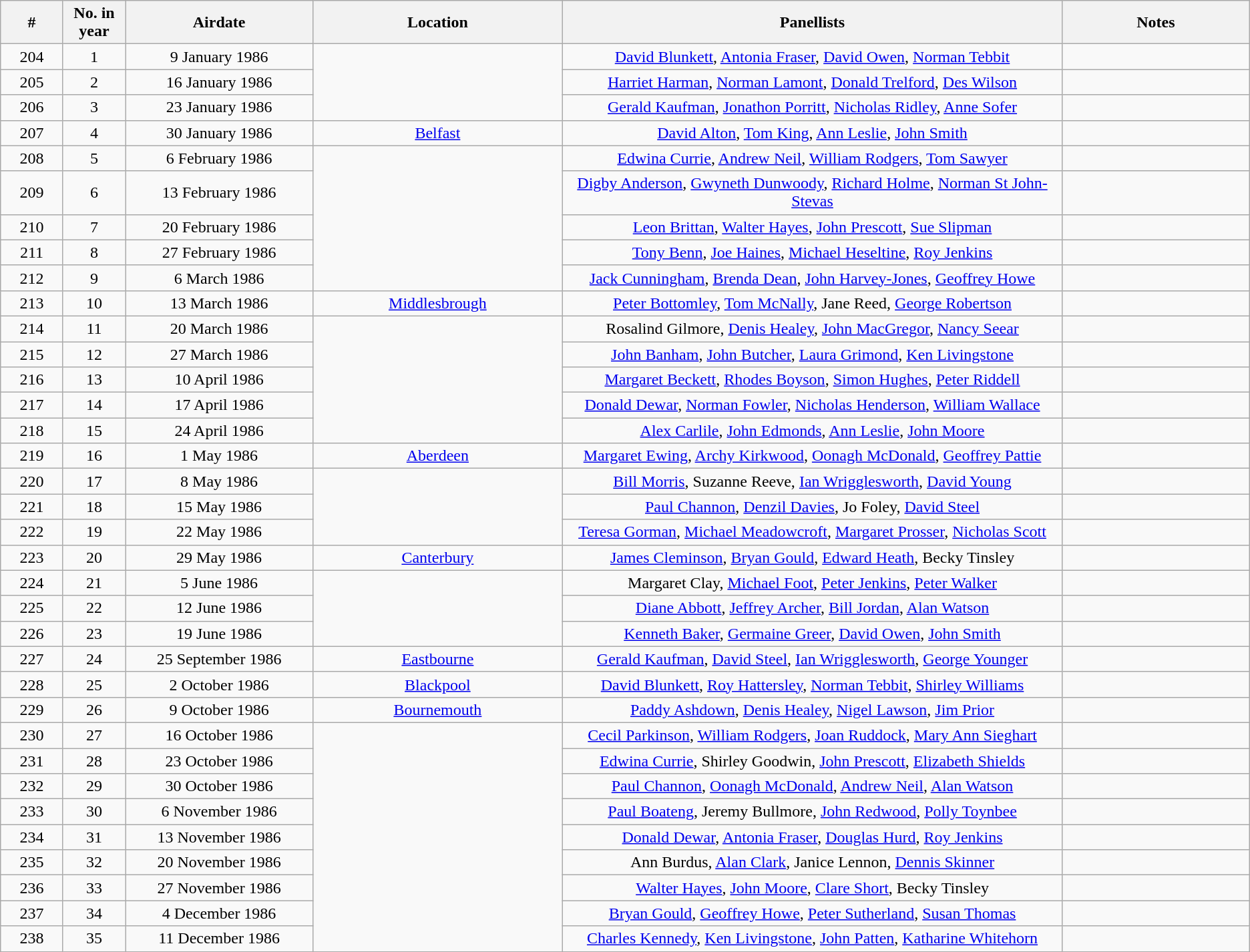<table class="wikitable" style="text-align:center;">
<tr>
<th style="width:5%;">#</th>
<th style="width:5%;">No. in year</th>
<th style="width:15%;">Airdate</th>
<th style="width:20%;">Location</th>
<th style="width:40%;">Panellists</th>
<th style="width:40%;">Notes</th>
</tr>
<tr>
<td>204</td>
<td>1</td>
<td>9 January 1986</td>
<td rowspan=3></td>
<td><a href='#'>David Blunkett</a>, <a href='#'>Antonia Fraser</a>, <a href='#'>David Owen</a>, <a href='#'>Norman Tebbit</a></td>
<td></td>
</tr>
<tr>
<td>205</td>
<td>2</td>
<td>16 January 1986</td>
<td><a href='#'>Harriet Harman</a>, <a href='#'>Norman Lamont</a>, <a href='#'>Donald Trelford</a>, <a href='#'>Des Wilson</a></td>
<td></td>
</tr>
<tr>
<td>206</td>
<td>3</td>
<td>23 January 1986</td>
<td><a href='#'>Gerald Kaufman</a>, <a href='#'>Jonathon Porritt</a>, <a href='#'>Nicholas Ridley</a>, <a href='#'>Anne Sofer</a></td>
<td></td>
</tr>
<tr>
<td>207</td>
<td>4</td>
<td>30 January 1986</td>
<td><a href='#'>Belfast</a></td>
<td><a href='#'>David Alton</a>, <a href='#'>Tom King</a>, <a href='#'>Ann Leslie</a>, <a href='#'>John Smith</a></td>
<td></td>
</tr>
<tr>
<td>208</td>
<td>5</td>
<td>6 February 1986</td>
<td rowspan=5></td>
<td><a href='#'>Edwina Currie</a>, <a href='#'>Andrew Neil</a>, <a href='#'>William Rodgers</a>, <a href='#'>Tom Sawyer</a></td>
<td></td>
</tr>
<tr>
<td>209</td>
<td>6</td>
<td>13 February 1986</td>
<td><a href='#'>Digby Anderson</a>, <a href='#'>Gwyneth Dunwoody</a>, <a href='#'>Richard Holme</a>, <a href='#'>Norman St John-Stevas</a></td>
<td></td>
</tr>
<tr>
<td>210</td>
<td>7</td>
<td>20 February 1986</td>
<td><a href='#'>Leon Brittan</a>, <a href='#'>Walter Hayes</a>, <a href='#'>John Prescott</a>, <a href='#'>Sue Slipman</a></td>
<td></td>
</tr>
<tr>
<td>211</td>
<td>8</td>
<td>27 February 1986</td>
<td><a href='#'>Tony Benn</a>, <a href='#'>Joe Haines</a>, <a href='#'>Michael Heseltine</a>, <a href='#'>Roy Jenkins</a></td>
<td></td>
</tr>
<tr>
<td>212</td>
<td>9</td>
<td>6 March 1986</td>
<td><a href='#'>Jack Cunningham</a>, <a href='#'>Brenda Dean</a>, <a href='#'>John Harvey-Jones</a>, <a href='#'>Geoffrey Howe</a></td>
<td></td>
</tr>
<tr>
<td>213</td>
<td>10</td>
<td>13 March 1986</td>
<td><a href='#'>Middlesbrough</a></td>
<td><a href='#'>Peter Bottomley</a>, <a href='#'>Tom McNally</a>, Jane Reed, <a href='#'>George Robertson</a></td>
<td></td>
</tr>
<tr>
<td>214</td>
<td>11</td>
<td>20 March 1986</td>
<td rowspan=5></td>
<td>Rosalind Gilmore, <a href='#'>Denis Healey</a>, <a href='#'>John MacGregor</a>, <a href='#'>Nancy Seear</a></td>
<td></td>
</tr>
<tr>
<td>215</td>
<td>12</td>
<td>27 March 1986</td>
<td><a href='#'>John Banham</a>, <a href='#'>John Butcher</a>, <a href='#'>Laura Grimond</a>, <a href='#'>Ken Livingstone</a></td>
<td></td>
</tr>
<tr>
<td>216</td>
<td>13</td>
<td>10 April 1986</td>
<td><a href='#'>Margaret Beckett</a>, <a href='#'>Rhodes Boyson</a>, <a href='#'>Simon Hughes</a>, <a href='#'>Peter Riddell</a></td>
<td></td>
</tr>
<tr>
<td>217</td>
<td>14</td>
<td>17 April 1986</td>
<td><a href='#'>Donald Dewar</a>, <a href='#'>Norman Fowler</a>, <a href='#'>Nicholas Henderson</a>, <a href='#'>William Wallace</a></td>
<td></td>
</tr>
<tr>
<td>218</td>
<td>15</td>
<td>24 April 1986</td>
<td><a href='#'>Alex Carlile</a>, <a href='#'>John Edmonds</a>, <a href='#'>Ann Leslie</a>, <a href='#'>John Moore</a></td>
<td></td>
</tr>
<tr>
<td>219</td>
<td>16</td>
<td>1 May 1986</td>
<td><a href='#'>Aberdeen</a></td>
<td><a href='#'>Margaret Ewing</a>, <a href='#'>Archy Kirkwood</a>, <a href='#'>Oonagh McDonald</a>, <a href='#'>Geoffrey Pattie</a></td>
<td></td>
</tr>
<tr>
<td>220</td>
<td>17</td>
<td>8 May 1986</td>
<td rowspan=3></td>
<td><a href='#'>Bill Morris</a>, Suzanne Reeve, <a href='#'>Ian Wrigglesworth</a>, <a href='#'>David Young</a></td>
<td></td>
</tr>
<tr>
<td>221</td>
<td>18</td>
<td>15 May 1986</td>
<td><a href='#'>Paul Channon</a>, <a href='#'>Denzil Davies</a>, Jo Foley, <a href='#'>David Steel</a></td>
<td></td>
</tr>
<tr>
<td>222</td>
<td>19</td>
<td>22 May 1986</td>
<td><a href='#'>Teresa Gorman</a>, <a href='#'>Michael Meadowcroft</a>, <a href='#'>Margaret Prosser</a>, <a href='#'>Nicholas Scott</a></td>
<td></td>
</tr>
<tr>
<td>223</td>
<td>20</td>
<td>29 May 1986</td>
<td><a href='#'>Canterbury</a></td>
<td><a href='#'>James Cleminson</a>, <a href='#'>Bryan Gould</a>, <a href='#'>Edward Heath</a>, Becky Tinsley</td>
<td></td>
</tr>
<tr>
<td>224</td>
<td>21</td>
<td>5 June 1986</td>
<td rowspan=3></td>
<td>Margaret Clay, <a href='#'>Michael Foot</a>, <a href='#'>Peter Jenkins</a>, <a href='#'>Peter Walker</a></td>
<td></td>
</tr>
<tr>
<td>225</td>
<td>22</td>
<td>12 June 1986</td>
<td><a href='#'>Diane Abbott</a>, <a href='#'>Jeffrey Archer</a>, <a href='#'>Bill Jordan</a>, <a href='#'>Alan Watson</a></td>
<td></td>
</tr>
<tr>
<td>226</td>
<td>23</td>
<td>19 June 1986</td>
<td><a href='#'>Kenneth Baker</a>, <a href='#'>Germaine Greer</a>, <a href='#'>David Owen</a>, <a href='#'>John Smith</a></td>
<td></td>
</tr>
<tr>
<td>227</td>
<td>24</td>
<td>25 September 1986</td>
<td><a href='#'>Eastbourne</a></td>
<td><a href='#'>Gerald Kaufman</a>, <a href='#'>David Steel</a>, <a href='#'>Ian Wrigglesworth</a>, <a href='#'>George Younger</a></td>
<td></td>
</tr>
<tr>
<td>228</td>
<td>25</td>
<td>2 October 1986</td>
<td><a href='#'>Blackpool</a></td>
<td><a href='#'>David Blunkett</a>, <a href='#'>Roy Hattersley</a>, <a href='#'>Norman Tebbit</a>, <a href='#'>Shirley Williams</a></td>
<td></td>
</tr>
<tr>
<td>229</td>
<td>26</td>
<td>9 October 1986</td>
<td><a href='#'>Bournemouth</a></td>
<td><a href='#'>Paddy Ashdown</a>, <a href='#'>Denis Healey</a>, <a href='#'>Nigel Lawson</a>, <a href='#'>Jim Prior</a></td>
<td></td>
</tr>
<tr>
<td>230</td>
<td>27</td>
<td>16 October 1986</td>
<td rowspan=9></td>
<td><a href='#'>Cecil Parkinson</a>, <a href='#'>William Rodgers</a>, <a href='#'>Joan Ruddock</a>, <a href='#'>Mary Ann Sieghart</a></td>
<td></td>
</tr>
<tr>
<td>231</td>
<td>28</td>
<td>23 October 1986</td>
<td><a href='#'>Edwina Currie</a>, Shirley Goodwin, <a href='#'>John Prescott</a>, <a href='#'>Elizabeth Shields</a></td>
<td></td>
</tr>
<tr>
<td>232</td>
<td>29</td>
<td>30 October 1986</td>
<td><a href='#'>Paul Channon</a>, <a href='#'>Oonagh McDonald</a>, <a href='#'>Andrew Neil</a>, <a href='#'>Alan Watson</a></td>
<td></td>
</tr>
<tr>
<td>233</td>
<td>30</td>
<td>6 November 1986</td>
<td><a href='#'>Paul Boateng</a>, Jeremy Bullmore, <a href='#'>John Redwood</a>, <a href='#'>Polly Toynbee</a></td>
<td></td>
</tr>
<tr>
<td>234</td>
<td>31</td>
<td>13 November 1986</td>
<td><a href='#'>Donald Dewar</a>, <a href='#'>Antonia Fraser</a>, <a href='#'>Douglas Hurd</a>, <a href='#'>Roy Jenkins</a></td>
<td></td>
</tr>
<tr>
<td>235</td>
<td>32</td>
<td>20 November 1986</td>
<td>Ann Burdus, <a href='#'>Alan Clark</a>, Janice Lennon, <a href='#'>Dennis Skinner</a></td>
<td></td>
</tr>
<tr>
<td>236</td>
<td>33</td>
<td>27 November 1986</td>
<td><a href='#'>Walter Hayes</a>, <a href='#'>John Moore</a>, <a href='#'>Clare Short</a>, Becky Tinsley</td>
<td></td>
</tr>
<tr>
<td>237</td>
<td>34</td>
<td>4 December 1986</td>
<td><a href='#'>Bryan Gould</a>, <a href='#'>Geoffrey Howe</a>, <a href='#'>Peter Sutherland</a>, <a href='#'>Susan Thomas</a></td>
<td></td>
</tr>
<tr>
<td>238</td>
<td>35</td>
<td>11 December 1986</td>
<td><a href='#'>Charles Kennedy</a>, <a href='#'>Ken Livingstone</a>, <a href='#'>John Patten</a>, <a href='#'>Katharine Whitehorn</a></td>
<td></td>
</tr>
</table>
